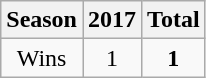<table class="wikitable">
<tr>
<th>Season</th>
<th>2017</th>
<th><strong>Total</strong></th>
</tr>
<tr align=center>
<td>Wins</td>
<td>1</td>
<td><strong>1</strong></td>
</tr>
</table>
